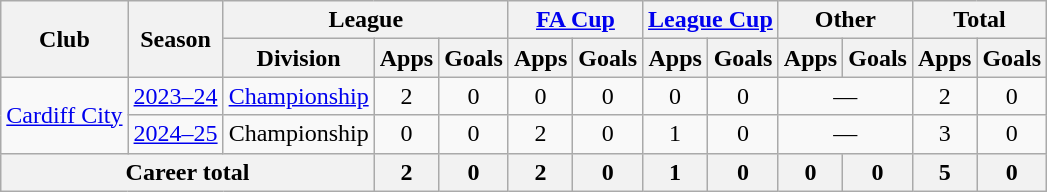<table class="wikitable" style="text-align: center">
<tr>
<th rowspan="2">Club</th>
<th rowspan="2">Season</th>
<th colspan="3">League</th>
<th colspan="2"><a href='#'>FA Cup</a></th>
<th colspan="2"><a href='#'>League Cup</a></th>
<th colspan="2">Other</th>
<th colspan="2">Total</th>
</tr>
<tr>
<th>Division</th>
<th>Apps</th>
<th>Goals</th>
<th>Apps</th>
<th>Goals</th>
<th>Apps</th>
<th>Goals</th>
<th>Apps</th>
<th>Goals</th>
<th>Apps</th>
<th>Goals</th>
</tr>
<tr>
<td rowspan="2"><a href='#'>Cardiff City</a></td>
<td><a href='#'>2023–24</a></td>
<td><a href='#'>Championship</a></td>
<td>2</td>
<td>0</td>
<td>0</td>
<td>0</td>
<td>0</td>
<td>0</td>
<td colspan="2">—</td>
<td>2</td>
<td>0</td>
</tr>
<tr>
<td><a href='#'>2024–25</a></td>
<td>Championship</td>
<td>0</td>
<td>0</td>
<td>2</td>
<td>0</td>
<td>1</td>
<td>0</td>
<td colspan="2">—</td>
<td>3</td>
<td>0</td>
</tr>
<tr>
<th colspan="3">Career total</th>
<th>2</th>
<th>0</th>
<th>2</th>
<th>0</th>
<th>1</th>
<th>0</th>
<th>0</th>
<th>0</th>
<th>5</th>
<th>0</th>
</tr>
</table>
